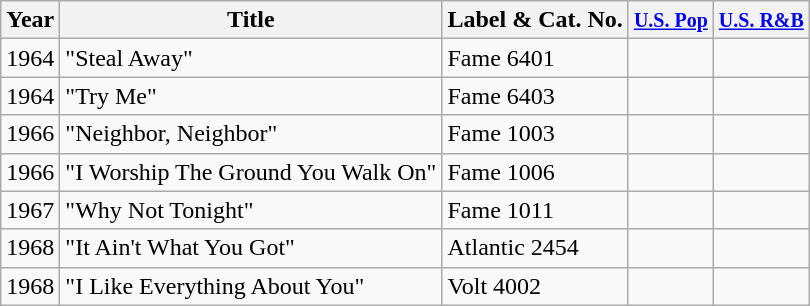<table class=wikitable>
<tr>
<th>Year</th>
<th>Title</th>
<th>Label & Cat. No.</th>
<th><small><a href='#'>U.S. Pop</a></small></th>
<th><small><a href='#'>U.S. R&B</a></small></th>
</tr>
<tr>
<td>1964</td>
<td>"Steal Away"</td>
<td>Fame 6401</td>
<td></td>
<td></td>
</tr>
<tr>
<td>1964</td>
<td>"Try Me"</td>
<td>Fame 6403</td>
<td></td>
<td></td>
</tr>
<tr>
<td>1966</td>
<td>"Neighbor, Neighbor"</td>
<td>Fame 1003</td>
<td></td>
<td></td>
</tr>
<tr>
<td>1966</td>
<td>"I Worship The Ground You Walk On"</td>
<td>Fame 1006</td>
<td></td>
<td></td>
</tr>
<tr>
<td>1967</td>
<td>"Why Not Tonight"</td>
<td>Fame 1011</td>
<td></td>
<td></td>
</tr>
<tr>
<td>1968</td>
<td>"It Ain't What You Got"</td>
<td>Atlantic 2454</td>
<td></td>
<td></td>
</tr>
<tr>
<td>1968</td>
<td>"I Like Everything About You"</td>
<td>Volt 4002</td>
<td></td>
<td></td>
</tr>
</table>
